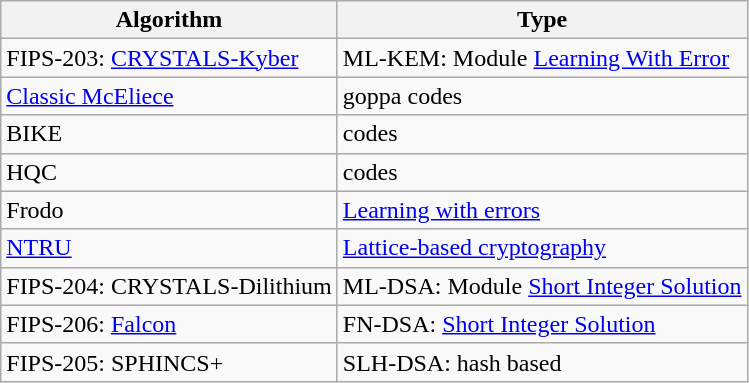<table class="wikitable">
<tr>
<th>Algorithm</th>
<th>Type</th>
</tr>
<tr>
<td>FIPS-203: <a href='#'>CRYSTALS-Kyber</a></td>
<td>ML-KEM: Module <a href='#'>Learning With Error</a></td>
</tr>
<tr>
<td><a href='#'>Classic McEliece</a></td>
<td>goppa codes</td>
</tr>
<tr>
<td>BIKE</td>
<td>codes</td>
</tr>
<tr>
<td>HQC</td>
<td>codes</td>
</tr>
<tr>
<td>Frodo</td>
<td><a href='#'>Learning with errors</a></td>
</tr>
<tr>
<td><a href='#'>NTRU</a></td>
<td><a href='#'>Lattice-based cryptography</a></td>
</tr>
<tr>
<td>FIPS-204: CRYSTALS-Dilithium</td>
<td>ML-DSA: Module <a href='#'>Short Integer Solution</a></td>
</tr>
<tr>
<td>FIPS-206: <a href='#'>Falcon</a></td>
<td>FN-DSA: <a href='#'>Short Integer Solution</a></td>
</tr>
<tr>
<td>FIPS-205: SPHINCS+</td>
<td>SLH-DSA: hash based</td>
</tr>
</table>
